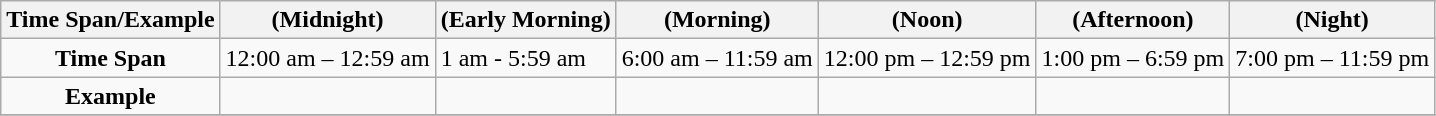<table class="wikitable">
<tr>
<th>Time Span/Example</th>
<th> (Midnight)</th>
<th> (Early Morning)</th>
<th> (Morning)</th>
<th> (Noon)</th>
<th> (Afternoon)</th>
<th> (Night)</th>
</tr>
<tr>
<td colspan="1" align=center><strong>Time Span</strong></td>
<td>12:00 am – 12:59 am</td>
<td>1 am - 5:59 am</td>
<td>6:00 am – 11:59 am</td>
<td>12:00 pm – 12:59 pm</td>
<td>1:00 pm – 6:59 pm</td>
<td>7:00 pm – 11:59 pm</td>
</tr>
<tr>
<td colspan="1" align=center><strong>Example</strong></td>
<td></td>
<td></td>
<td></td>
<td></td>
<td></td>
<td></td>
</tr>
<tr>
</tr>
</table>
